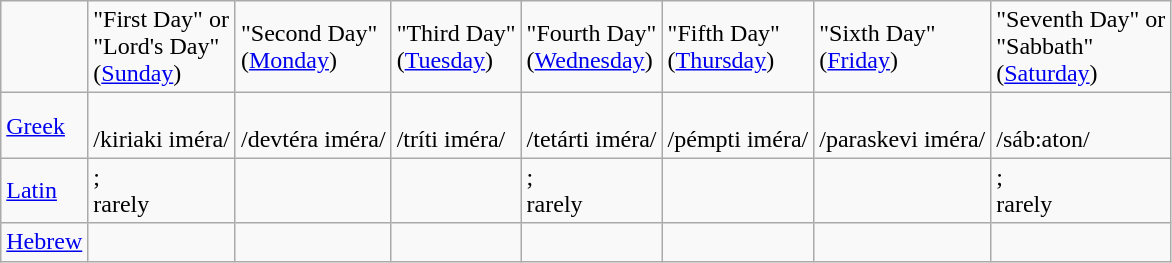<table class="wikitable">
<tr>
<td></td>
<td>"First Day" or<br> "Lord's Day" <br>(<a href='#'>Sunday</a>)</td>
<td>"Second Day" <br>(<a href='#'>Monday</a>)</td>
<td>"Third Day" <br>(<a href='#'>Tuesday</a>)</td>
<td>"Fourth Day" <br>(<a href='#'>Wednesday</a>)</td>
<td>"Fifth Day" <br>(<a href='#'>Thursday</a>)</td>
<td>"Sixth Day" <br>(<a href='#'>Friday</a>)</td>
<td>"Seventh Day" or<br> "Sabbath" <br>(<a href='#'>Saturday</a>)</td>
</tr>
<tr>
<td><a href='#'>Greek</a></td>
<td><br>/kiriaki iméra/</td>
<td><br>/devtéra iméra/ </td>
<td><br>/tríti iméra/</td>
<td><br>/tetárti iméra/</td>
<td><br>/pémpti iméra/</td>
<td><br>/paraskevi iméra/</td>
<td><br>/sáb:aton/</td>
</tr>
<tr>
<td><a href='#'>Latin</a></td>
<td>;<br>rarely </td>
<td></td>
<td></td>
<td>;<br>rarely </td>
<td></td>
<td></td>
<td>;<br> rarely </td>
</tr>
<tr>
<td><a href='#'>Hebrew</a></td>
<td></td>
<td></td>
<td></td>
<td></td>
<td></td>
<td></td>
<td></td>
</tr>
</table>
